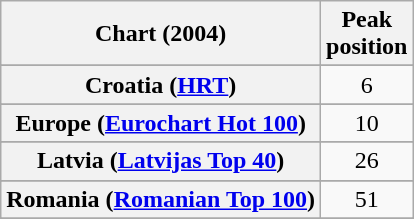<table class="wikitable sortable plainrowheaders" style="text-align:center">
<tr>
<th scope="col">Chart (2004)</th>
<th scope="col">Peak<br>position</th>
</tr>
<tr>
</tr>
<tr>
</tr>
<tr>
</tr>
<tr>
<th scope=row>Croatia (<a href='#'>HRT</a>)</th>
<td>6</td>
</tr>
<tr>
</tr>
<tr>
<th scope="row">Europe (<a href='#'>Eurochart Hot 100</a>)</th>
<td>10</td>
</tr>
<tr>
</tr>
<tr>
</tr>
<tr>
</tr>
<tr>
<th scope="row">Latvia (<a href='#'>Latvijas Top 40</a>)</th>
<td>26</td>
</tr>
<tr>
</tr>
<tr>
</tr>
<tr>
</tr>
<tr>
</tr>
<tr>
<th scope="row">Romania (<a href='#'>Romanian Top 100</a>)</th>
<td>51</td>
</tr>
<tr>
</tr>
<tr>
</tr>
<tr>
</tr>
</table>
